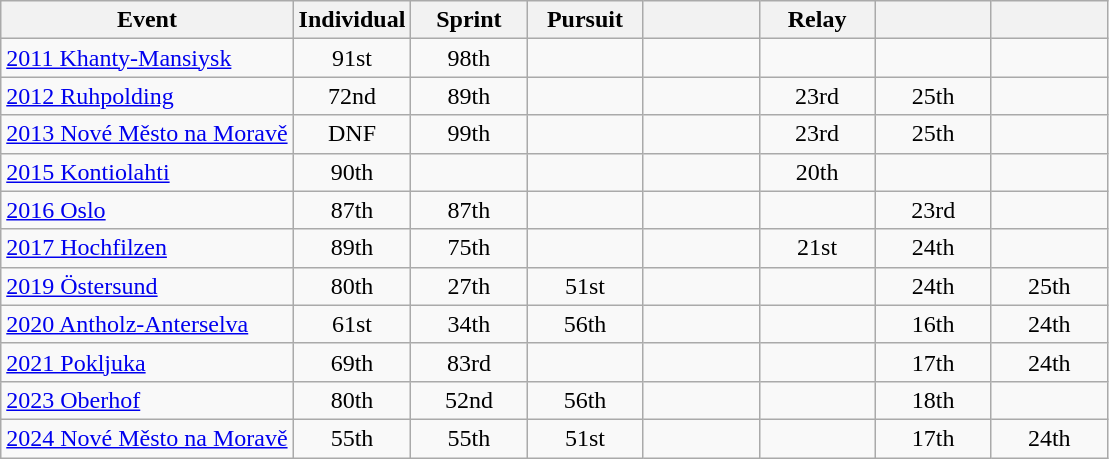<table class="wikitable" style="text-align: center;">
<tr ">
<th>Event</th>
<th style="width:70px;">Individual</th>
<th style="width:70px;">Sprint</th>
<th style="width:70px;">Pursuit</th>
<th style="width:70px;"></th>
<th style="width:70px;">Relay</th>
<th style="width:70px;"></th>
<th style="width:70px;"></th>
</tr>
<tr>
<td align=left> <a href='#'>2011 Khanty-Mansiysk</a></td>
<td>91st</td>
<td>98th</td>
<td></td>
<td></td>
<td></td>
<td></td>
<td></td>
</tr>
<tr>
<td align=left> <a href='#'>2012 Ruhpolding</a></td>
<td>72nd</td>
<td>89th</td>
<td></td>
<td></td>
<td>23rd</td>
<td>25th</td>
<td></td>
</tr>
<tr>
<td align=left> <a href='#'>2013 Nové Město na Moravě</a></td>
<td>DNF</td>
<td>99th</td>
<td></td>
<td></td>
<td>23rd</td>
<td>25th</td>
<td></td>
</tr>
<tr>
<td align=left> <a href='#'>2015 Kontiolahti</a></td>
<td>90th</td>
<td></td>
<td></td>
<td></td>
<td>20th</td>
<td></td>
<td></td>
</tr>
<tr>
<td align=left> <a href='#'>2016 Oslo</a></td>
<td>87th</td>
<td>87th</td>
<td></td>
<td></td>
<td></td>
<td>23rd</td>
<td></td>
</tr>
<tr>
<td align=left> <a href='#'>2017 Hochfilzen</a></td>
<td>89th</td>
<td>75th</td>
<td></td>
<td></td>
<td>21st</td>
<td>24th</td>
<td></td>
</tr>
<tr>
<td align=left> <a href='#'>2019 Östersund</a></td>
<td>80th</td>
<td>27th</td>
<td>51st</td>
<td></td>
<td></td>
<td>24th</td>
<td>25th</td>
</tr>
<tr>
<td align=left> <a href='#'>2020 Antholz-Anterselva</a></td>
<td>61st</td>
<td>34th</td>
<td>56th</td>
<td></td>
<td></td>
<td>16th</td>
<td>24th</td>
</tr>
<tr>
<td align=left> <a href='#'>2021 Pokljuka</a></td>
<td>69th</td>
<td>83rd</td>
<td></td>
<td></td>
<td></td>
<td>17th</td>
<td>24th</td>
</tr>
<tr>
<td align=left> <a href='#'>2023 Oberhof</a></td>
<td>80th</td>
<td>52nd</td>
<td>56th</td>
<td></td>
<td></td>
<td>18th</td>
<td></td>
</tr>
<tr>
<td align=left> <a href='#'>2024 Nové Město na Moravě</a></td>
<td>55th</td>
<td>55th</td>
<td>51st</td>
<td></td>
<td></td>
<td>17th</td>
<td>24th</td>
</tr>
</table>
